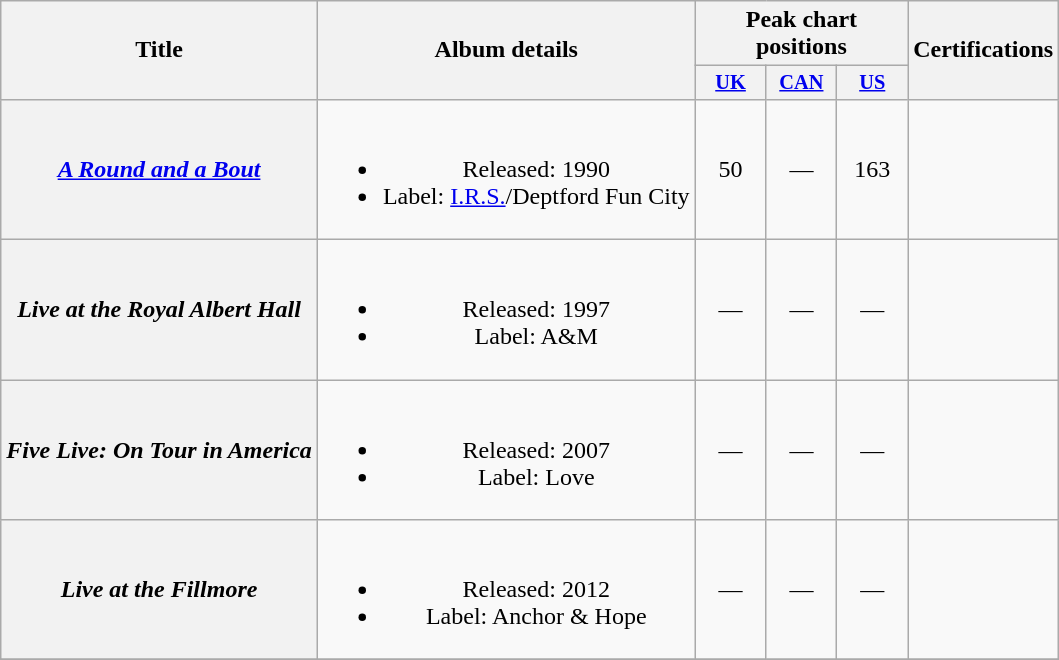<table class="wikitable plainrowheaders" style="text-align:center;">
<tr>
<th rowspan="2">Title</th>
<th rowspan="2">Album details</th>
<th colspan="3">Peak chart positions</th>
<th rowspan="2">Certifications</th>
</tr>
<tr>
<th style="width:3em; font-size:85%"><a href='#'>UK</a><br></th>
<th style="width:3em; font-size:85%"><a href='#'>CAN</a><br></th>
<th style="width:3em; font-size:85%"><a href='#'>US</a><br></th>
</tr>
<tr>
<th scope="row"><em><a href='#'>A Round and a Bout</a></em></th>
<td><br><ul><li>Released: 1990</li><li>Label: <a href='#'>I.R.S.</a>/Deptford Fun City</li></ul></td>
<td>50</td>
<td>—</td>
<td>163</td>
<td></td>
</tr>
<tr>
<th scope="row"><em>Live at the Royal Albert Hall</em></th>
<td><br><ul><li>Released: 1997</li><li>Label: A&M</li></ul></td>
<td>—</td>
<td>—</td>
<td>—</td>
<td></td>
</tr>
<tr>
<th scope="row"><em>Five Live: On Tour in America</em></th>
<td><br><ul><li>Released: 2007</li><li>Label: Love</li></ul></td>
<td>—</td>
<td>—</td>
<td>—</td>
<td></td>
</tr>
<tr>
<th scope="row"><em>Live at the Fillmore</em></th>
<td><br><ul><li>Released: 2012</li><li>Label: Anchor & Hope</li></ul></td>
<td>—</td>
<td>—</td>
<td>—</td>
<td></td>
</tr>
<tr>
</tr>
</table>
